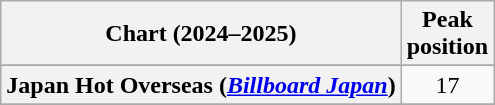<table class="wikitable sortable plainrowheaders" style="text-align:center">
<tr>
<th scope="col">Chart (2024–2025)</th>
<th scope="col">Peak<br>position</th>
</tr>
<tr>
</tr>
<tr>
<th scope="row">Japan Hot Overseas (<em><a href='#'>Billboard Japan</a></em>)</th>
<td>17</td>
</tr>
<tr>
</tr>
<tr>
</tr>
<tr>
</tr>
<tr>
</tr>
</table>
